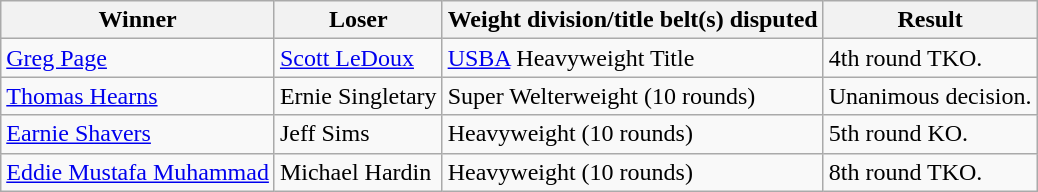<table class=wikitable>
<tr>
<th>Winner</th>
<th>Loser</th>
<th>Weight division/title belt(s) disputed</th>
<th>Result</th>
</tr>
<tr>
<td> <a href='#'>Greg Page</a></td>
<td> <a href='#'>Scott LeDoux</a></td>
<td><a href='#'>USBA</a> Heavyweight Title</td>
<td>4th round TKO.</td>
</tr>
<tr>
<td> <a href='#'>Thomas Hearns</a></td>
<td> Ernie Singletary</td>
<td>Super Welterweight (10 rounds)</td>
<td>Unanimous decision.</td>
</tr>
<tr>
<td> <a href='#'>Earnie Shavers</a></td>
<td> Jeff Sims</td>
<td>Heavyweight (10 rounds)</td>
<td>5th round KO.</td>
</tr>
<tr>
<td> <a href='#'>Eddie Mustafa Muhammad</a></td>
<td> Michael Hardin</td>
<td>Heavyweight (10 rounds)</td>
<td>8th round TKO.</td>
</tr>
</table>
